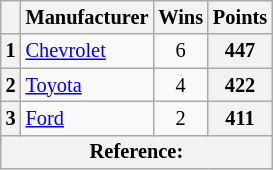<table class="wikitable" style="font-size:85%; text-align:center;">
<tr>
<th></th>
<th>Manufacturer</th>
<th>Wins</th>
<th>Points</th>
</tr>
<tr>
<th>1</th>
<td style="text-align:left"><a href='#'>Chevrolet</a></td>
<td>6</td>
<th>447</th>
</tr>
<tr>
<th>2</th>
<td style="text-align:left"><a href='#'>Toyota</a></td>
<td>4</td>
<th>422</th>
</tr>
<tr>
<th>3</th>
<td style="text-align:left"><a href='#'>Ford</a></td>
<td>2</td>
<th>411</th>
</tr>
<tr>
<th colspan="34">Reference:</th>
</tr>
</table>
